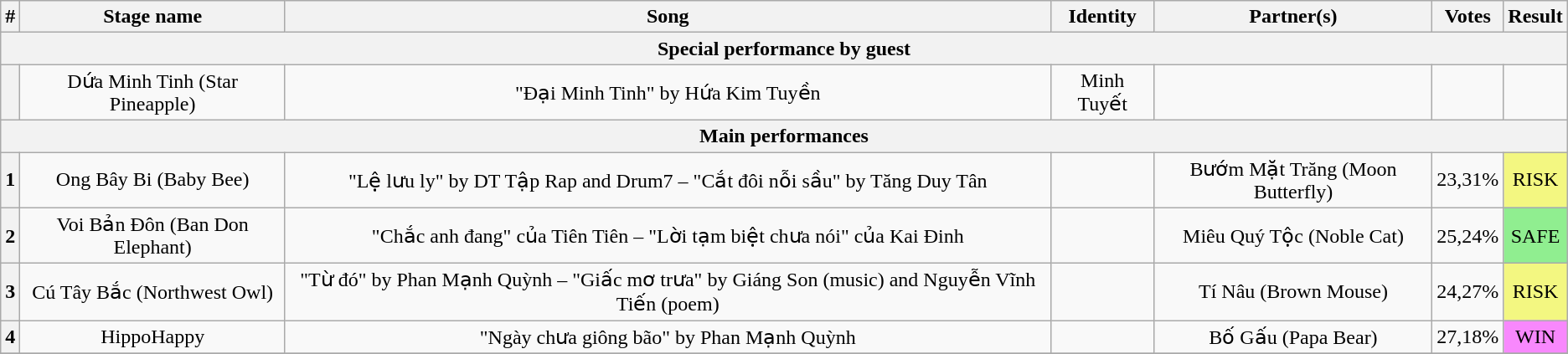<table class="wikitable plainrowheaders" style="text-align: center;">
<tr>
<th>#</th>
<th>Stage name</th>
<th>Song</th>
<th>Identity</th>
<th>Partner(s)</th>
<th>Votes</th>
<th>Result</th>
</tr>
<tr>
<th colspan="7">Special performance by guest</th>
</tr>
<tr>
<th></th>
<td>Dứa Minh Tinh (Star Pineapple)</td>
<td>"Đại Minh Tinh" by Hứa Kim Tuyền</td>
<td>Minh Tuyết</td>
<td></td>
<td></td>
<td></td>
</tr>
<tr>
<th colspan="7">Main performances</th>
</tr>
<tr>
<th>1</th>
<td>Ong Bây Bi (Baby Bee)</td>
<td>"Lệ lưu ly" by DT Tập Rap and Drum7 – "Cắt đôi nỗi sầu" by Tăng Duy Tân</td>
<td></td>
<td>Bướm Mặt Trăng (Moon Butterfly)</td>
<td>23,31%</td>
<td bgcolor="#F3F781">RISK</td>
</tr>
<tr>
<th>2</th>
<td>Voi Bản Đôn (Ban Don Elephant)</td>
<td>"Chắc anh đang" của Tiên Tiên – "Lời tạm biệt chưa nói" của Kai Đinh</td>
<td></td>
<td>Miêu Quý Tộc (Noble Cat)</td>
<td>25,24%</td>
<td bgcolor=lightgreen>SAFE</td>
</tr>
<tr>
<th>3</th>
<td>Cú Tây Bắc (Northwest Owl)</td>
<td>"Từ đó" by Phan Mạnh Quỳnh – "Giấc mơ trưa" by Giáng Son (music) and Nguyễn Vĩnh Tiến (poem)</td>
<td></td>
<td>Tí Nâu (Brown Mouse)</td>
<td>24,27%</td>
<td bgcolor="#F3F781">RISK</td>
</tr>
<tr>
<th>4</th>
<td>HippoHappy</td>
<td>"Ngày chưa giông bão" by Phan Mạnh Quỳnh</td>
<td></td>
<td>Bố Gấu (Papa Bear)</td>
<td>27,18%</td>
<td bgcolor=#F888FD>WIN</td>
</tr>
<tr>
</tr>
</table>
